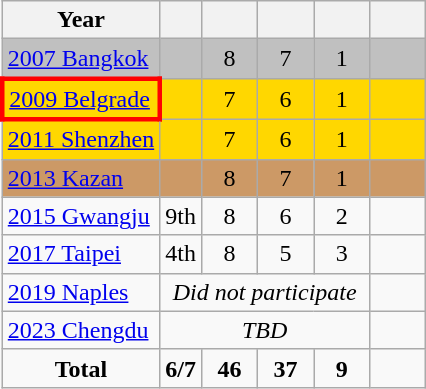<table class="wikitable" style="text-align: center;">
<tr>
<th>Year</th>
<th></th>
<th width=30></th>
<th width=30></th>
<th width=30></th>
<th width=30></th>
</tr>
<tr bgcolor=silver>
<td style="text-align: left;"> <a href='#'>2007 Bangkok</a></td>
<td></td>
<td>8</td>
<td>7</td>
<td>1</td>
<td></td>
</tr>
<tr bgcolor=gold>
<td style="text-align: left; border: 3px solid red;"> <a href='#'>2009 Belgrade</a></td>
<td></td>
<td>7</td>
<td>6</td>
<td>1</td>
<td></td>
</tr>
<tr bgcolor=gold>
<td style="text-align: left;"> <a href='#'>2011 Shenzhen</a></td>
<td></td>
<td>7</td>
<td>6</td>
<td>1</td>
<td></td>
</tr>
<tr bgcolor=cc9966>
<td style="text-align: left;"> <a href='#'>2013 Kazan</a></td>
<td></td>
<td>8</td>
<td>7</td>
<td>1</td>
<td></td>
</tr>
<tr>
<td style="text-align: left;"> <a href='#'>2015 Gwangju</a></td>
<td>9th</td>
<td>8</td>
<td>6</td>
<td>2</td>
<td></td>
</tr>
<tr>
<td style="text-align: left;"> <a href='#'>2017 Taipei</a></td>
<td>4th</td>
<td>8</td>
<td>5</td>
<td>3</td>
<td></td>
</tr>
<tr>
<td style="text-align: left;"> <a href='#'>2019 Naples</a></td>
<td colspan=4><em>Did not participate</em></td>
<td></td>
</tr>
<tr>
<td style="text-align: left;"> <a href='#'>2023 Chengdu</a></td>
<td colspan=4><em>TBD</em></td>
<td></td>
</tr>
<tr>
<td><strong>Total</strong></td>
<td><strong>6/7</strong></td>
<td><strong>46</strong></td>
<td><strong>37</strong></td>
<td><strong>9</strong></td>
<td></td>
</tr>
</table>
